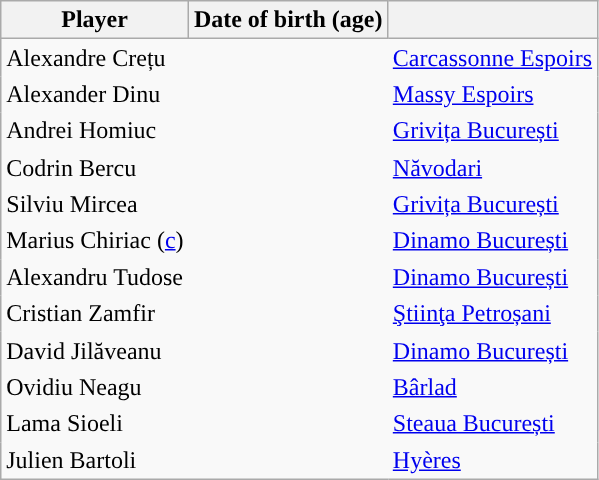<table class="sortable wikitable plainrowheaders" style="font-size:">
<tr>
<th scope="col">Player</th>
<th scope="col">Date of birth (age)</th>
<th scope="col"></th>
</tr>
<tr>
<td style="text-align:left; border:0">Alexandre Crețu</td>
<td style="text-align:left; border:0"></td>
<td style="text-align:left; border:0"> <a href='#'>Carcassonne Espoirs</a></td>
</tr>
<tr>
<td style="text-align:left; border:0">Alexander Dinu</td>
<td style="text-align:left; border:0"></td>
<td style="text-align:left; border:0"> <a href='#'>Massy Espoirs</a></td>
</tr>
<tr>
<td style="text-align:left; border:0">Andrei Homiuc</td>
<td style="text-align:left; border:0"></td>
<td style="text-align:left; border:0"> <a href='#'>Grivița București</a></td>
</tr>
<tr>
<td style="text-align:left; border:0">Codrin Bercu</td>
<td style="text-align:left; border:0"></td>
<td style="text-align:left; border:0"> <a href='#'>Năvodari</a></td>
</tr>
<tr>
<td style="text-align:left; border:0">Silviu Mircea</td>
<td style="text-align:left; border:0"></td>
<td style="text-align:left; border:0"> <a href='#'>Grivița București</a></td>
</tr>
<tr>
<td style="text-align:left; border:0">Marius Chiriac (<a href='#'>c</a>)</td>
<td style="text-align:left; border:0"></td>
<td style="text-align:left; border:0"> <a href='#'>Dinamo București</a></td>
</tr>
<tr>
<td style="text-align:left; border:0">Alexandru Tudose</td>
<td style="text-align:left; border:0"></td>
<td style="text-align:left; border:0"> <a href='#'>Dinamo București</a></td>
</tr>
<tr>
<td style="text-align:left; border:0">Cristian Zamfir</td>
<td style="text-align:left; border:0"></td>
<td style="text-align:left; border:0"> <a href='#'>Ştiinţa Petroșani</a></td>
</tr>
<tr>
<td style="text-align:left; border:0">David Jilăveanu</td>
<td style="text-align:left; border:0"></td>
<td style="text-align:left; border:0"> <a href='#'>Dinamo București</a></td>
</tr>
<tr>
<td style="text-align:left; border:0">Ovidiu Neagu</td>
<td style="text-align:left; border:0"></td>
<td style="text-align:left; border:0"> <a href='#'>Bârlad</a></td>
</tr>
<tr>
<td style="text-align:left; border:0">Lama Sioeli</td>
<td style="text-align:left; border:0"></td>
<td style="text-align:left; border:0"> <a href='#'>Steaua București</a></td>
</tr>
<tr>
<td style="text-align:left; border:0">Julien Bartoli</td>
<td style="text-align:left; border:0"></td>
<td style="text-align:left; border:0"> <a href='#'>Hyères</a></td>
</tr>
</table>
